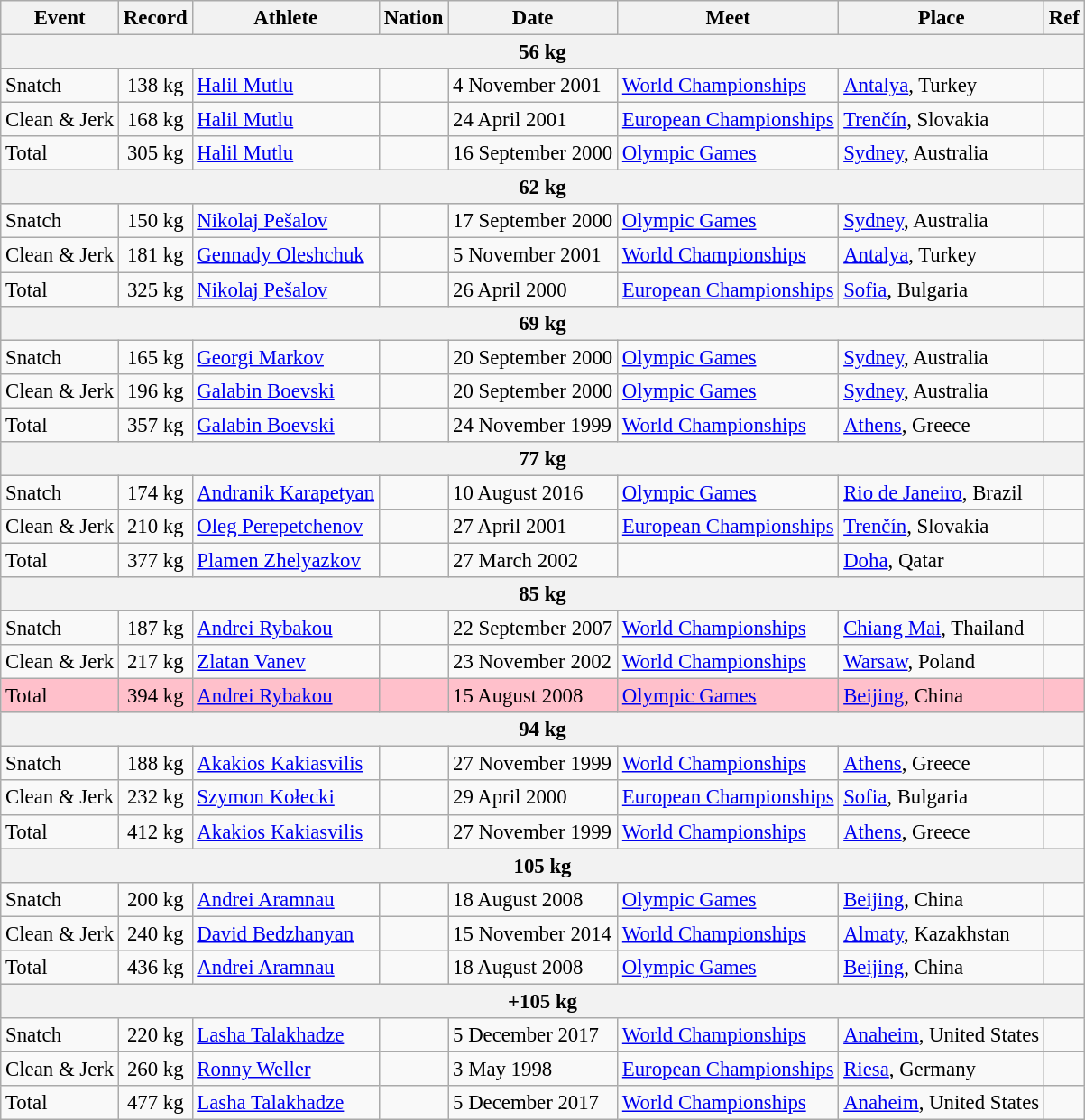<table class="wikitable" style="font-size:95%;">
<tr>
<th>Event</th>
<th>Record</th>
<th>Athlete</th>
<th>Nation</th>
<th>Date</th>
<th>Meet</th>
<th>Place</th>
<th>Ref</th>
</tr>
<tr bgcolor="#DDDDDD">
<th colspan=8>56 kg</th>
</tr>
<tr>
<td>Snatch</td>
<td align=center>138 kg</td>
<td><a href='#'>Halil Mutlu</a></td>
<td></td>
<td>4 November 2001</td>
<td><a href='#'>World Championships</a></td>
<td><a href='#'>Antalya</a>, Turkey</td>
<td></td>
</tr>
<tr>
<td>Clean & Jerk</td>
<td align=center>168 kg</td>
<td><a href='#'>Halil Mutlu</a></td>
<td></td>
<td>24 April 2001</td>
<td><a href='#'>European Championships</a></td>
<td><a href='#'>Trenčín</a>, Slovakia</td>
<td></td>
</tr>
<tr>
<td>Total</td>
<td align=center>305 kg</td>
<td><a href='#'>Halil Mutlu</a></td>
<td></td>
<td>16 September 2000</td>
<td><a href='#'>Olympic Games</a></td>
<td><a href='#'>Sydney</a>, Australia</td>
<td></td>
</tr>
<tr bgcolor="#DDDDDD">
<th colspan=8>62 kg</th>
</tr>
<tr>
<td>Snatch</td>
<td align=center>150 kg</td>
<td><a href='#'>Nikolaj Pešalov</a></td>
<td></td>
<td>17 September 2000</td>
<td><a href='#'>Olympic Games</a></td>
<td><a href='#'>Sydney</a>, Australia</td>
<td></td>
</tr>
<tr>
<td>Clean & Jerk</td>
<td align=center>181 kg</td>
<td><a href='#'>Gennady Oleshchuk</a></td>
<td></td>
<td>5 November 2001</td>
<td><a href='#'>World Championships</a></td>
<td><a href='#'>Antalya</a>, Turkey</td>
<td></td>
</tr>
<tr>
<td>Total</td>
<td align=center>325 kg</td>
<td><a href='#'>Nikolaj Pešalov</a></td>
<td></td>
<td>26 April 2000</td>
<td><a href='#'>European Championships</a></td>
<td><a href='#'>Sofia</a>, Bulgaria</td>
<td></td>
</tr>
<tr bgcolor="#DDDDDD">
<th colspan=8>69 kg</th>
</tr>
<tr>
<td>Snatch</td>
<td align=center>165 kg</td>
<td><a href='#'>Georgi Markov</a></td>
<td></td>
<td>20 September 2000</td>
<td><a href='#'>Olympic Games</a></td>
<td><a href='#'>Sydney</a>, Australia</td>
<td></td>
</tr>
<tr>
<td>Clean & Jerk</td>
<td align=center>196 kg</td>
<td><a href='#'>Galabin Boevski</a></td>
<td></td>
<td>20 September 2000</td>
<td><a href='#'>Olympic Games</a></td>
<td><a href='#'>Sydney</a>, Australia</td>
<td></td>
</tr>
<tr>
<td>Total</td>
<td align=center>357 kg</td>
<td><a href='#'>Galabin Boevski</a></td>
<td></td>
<td>24 November 1999</td>
<td><a href='#'>World Championships</a></td>
<td><a href='#'>Athens</a>, Greece</td>
<td></td>
</tr>
<tr bgcolor="#DDDDDD">
<th colspan=8>77 kg</th>
</tr>
<tr>
<td>Snatch</td>
<td align=center>174 kg</td>
<td><a href='#'>Andranik Karapetyan</a></td>
<td></td>
<td>10 August 2016</td>
<td><a href='#'>Olympic Games</a></td>
<td><a href='#'>Rio de Janeiro</a>, Brazil</td>
<td></td>
</tr>
<tr>
<td>Clean & Jerk</td>
<td align=center>210 kg</td>
<td><a href='#'>Oleg Perepetchenov</a></td>
<td></td>
<td>27 April 2001</td>
<td><a href='#'>European Championships</a></td>
<td><a href='#'>Trenčín</a>, Slovakia</td>
<td></td>
</tr>
<tr>
<td>Total</td>
<td align=center>377 kg</td>
<td><a href='#'>Plamen Zhelyazkov</a></td>
<td></td>
<td>27 March 2002</td>
<td></td>
<td><a href='#'>Doha</a>, Qatar</td>
<td></td>
</tr>
<tr bgcolor="#DDDDDD">
<th colspan=8>85 kg</th>
</tr>
<tr>
<td>Snatch</td>
<td align=center>187 kg</td>
<td><a href='#'>Andrei Rybakou</a></td>
<td></td>
<td>22 September 2007</td>
<td><a href='#'>World Championships</a></td>
<td><a href='#'>Chiang Mai</a>, Thailand</td>
<td></td>
</tr>
<tr>
<td>Clean & Jerk</td>
<td align=center>217 kg</td>
<td><a href='#'>Zlatan Vanev</a></td>
<td></td>
<td>23 November 2002</td>
<td><a href='#'>World Championships</a></td>
<td><a href='#'>Warsaw</a>, Poland</td>
<td></td>
</tr>
<tr style="background:pink">
<td>Total</td>
<td align=center>394 kg</td>
<td><a href='#'>Andrei Rybakou</a></td>
<td></td>
<td>15 August 2008</td>
<td><a href='#'>Olympic Games</a></td>
<td><a href='#'>Beijing</a>, China</td>
<td></td>
</tr>
<tr bgcolor="#DDDDDD">
<th colspan=8>94 kg</th>
</tr>
<tr>
<td>Snatch</td>
<td align=center>188 kg</td>
<td><a href='#'>Akakios Kakiasvilis</a></td>
<td></td>
<td>27 November 1999</td>
<td><a href='#'>World Championships</a></td>
<td><a href='#'>Athens</a>, Greece</td>
<td></td>
</tr>
<tr>
<td>Clean & Jerk</td>
<td align=center>232 kg</td>
<td><a href='#'>Szymon Kołecki</a></td>
<td></td>
<td>29 April 2000</td>
<td><a href='#'>European Championships</a></td>
<td><a href='#'>Sofia</a>, Bulgaria</td>
<td></td>
</tr>
<tr>
<td>Total</td>
<td align=center>412 kg</td>
<td><a href='#'>Akakios Kakiasvilis</a></td>
<td></td>
<td>27 November 1999</td>
<td><a href='#'>World Championships</a></td>
<td><a href='#'>Athens</a>, Greece</td>
<td></td>
</tr>
<tr bgcolor="#DDDDDD">
<th colspan=8>105 kg</th>
</tr>
<tr>
<td>Snatch</td>
<td align=center>200 kg</td>
<td><a href='#'>Andrei Aramnau</a></td>
<td></td>
<td>18 August 2008</td>
<td><a href='#'>Olympic Games</a></td>
<td><a href='#'>Beijing</a>, China</td>
<td></td>
</tr>
<tr>
<td>Clean & Jerk</td>
<td align=center>240 kg</td>
<td><a href='#'>David Bedzhanyan</a></td>
<td></td>
<td>15 November 2014</td>
<td><a href='#'>World Championships</a></td>
<td><a href='#'>Almaty</a>, Kazakhstan</td>
<td></td>
</tr>
<tr>
<td>Total</td>
<td align=center>436 kg</td>
<td><a href='#'>Andrei Aramnau</a></td>
<td></td>
<td>18 August 2008</td>
<td><a href='#'>Olympic Games</a></td>
<td><a href='#'>Beijing</a>, China</td>
<td></td>
</tr>
<tr bgcolor="#DDDDDD">
<th colspan=8>+105 kg</th>
</tr>
<tr>
<td>Snatch</td>
<td align=center>220 kg</td>
<td><a href='#'>Lasha Talakhadze</a></td>
<td></td>
<td>5 December 2017</td>
<td><a href='#'>World Championships</a></td>
<td><a href='#'>Anaheim</a>, United States</td>
<td></td>
</tr>
<tr>
<td>Clean & Jerk</td>
<td align=center>260 kg</td>
<td><a href='#'>Ronny Weller</a></td>
<td></td>
<td>3 May 1998</td>
<td><a href='#'>European Championships</a></td>
<td><a href='#'>Riesa</a>, Germany</td>
<td></td>
</tr>
<tr>
<td>Total</td>
<td align=center>477 kg</td>
<td><a href='#'>Lasha Talakhadze</a></td>
<td></td>
<td>5 December 2017</td>
<td><a href='#'>World Championships</a></td>
<td><a href='#'>Anaheim</a>, United States</td>
<td></td>
</tr>
</table>
